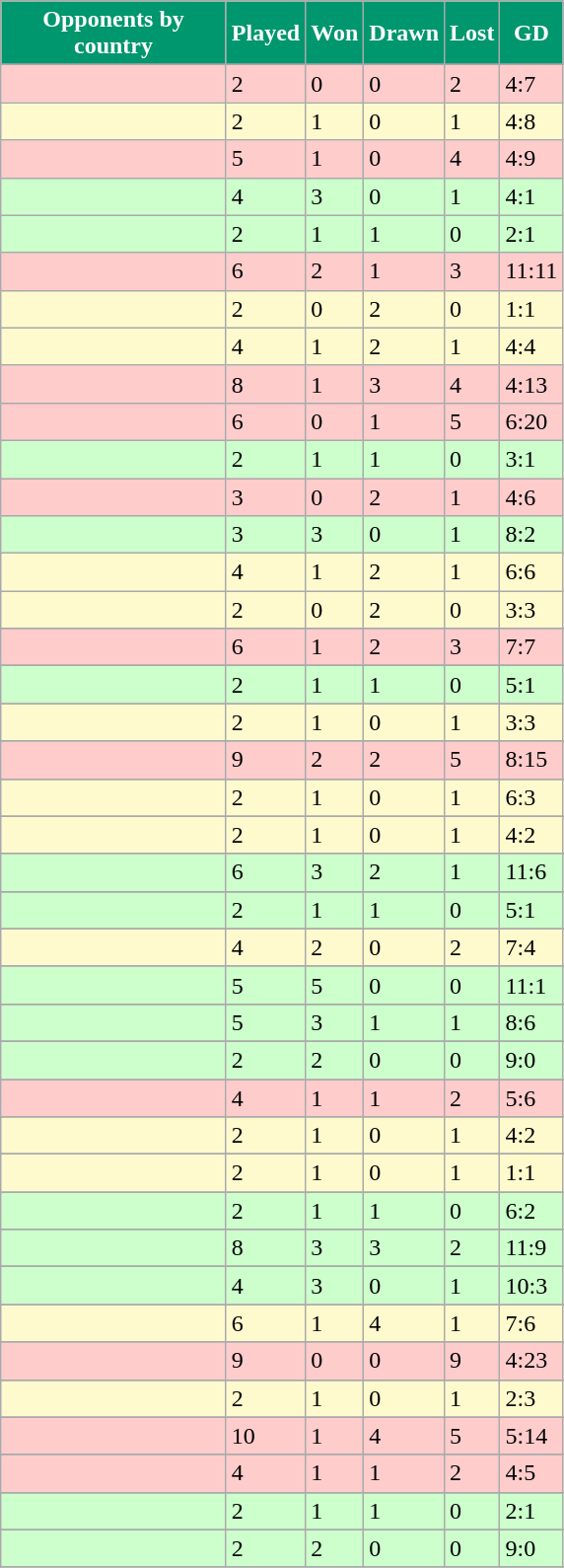<table class="wikitable">
<tr style="color:white;">
<th style="width:145px; background:#00966E;">Opponents by country</th>
<th style="width:1px; background:#00966E;">Played</th>
<th style="width:1px; background:#00966E;">Won</th>
<th style="width:1px; background:#00966E;">Drawn</th>
<th style="width:1px; background:#00966E;">Lost</th>
<th style="width:1px; background:#00966E;">GD</th>
</tr>
<tr>
</tr>
<tr>
</tr>
<tr bgcolor="#FFCCCC">
<td style="text-align:left;"></td>
<td>2</td>
<td>0</td>
<td>0</td>
<td>2</td>
<td>4:7</td>
</tr>
<tr bgcolor="#FFFACD">
<td style="text-align:left;"></td>
<td>2</td>
<td>1</td>
<td>0</td>
<td>1</td>
<td>4:8</td>
</tr>
<tr bgcolor="#FFCCCC">
<td style="text-align:left;"></td>
<td>5</td>
<td>1</td>
<td>0</td>
<td>4</td>
<td>4:9</td>
</tr>
<tr bgcolor="#CCFFCC">
<td style="text-align:left;"></td>
<td>4</td>
<td>3</td>
<td>0</td>
<td>1</td>
<td>4:1</td>
</tr>
<tr bgcolor="#CCFFCC">
<td style="text-align:left;"></td>
<td>2</td>
<td>1</td>
<td>1</td>
<td>0</td>
<td>2:1</td>
</tr>
<tr bgcolor="#FFCCCC">
<td style="text-align:left;"></td>
<td>6</td>
<td>2</td>
<td>1</td>
<td>3</td>
<td>11:11</td>
</tr>
<tr bgcolor="#FFFACD">
<td style="text-align:left;"></td>
<td>2</td>
<td>0</td>
<td>2</td>
<td>0</td>
<td>1:1</td>
</tr>
<tr bgcolor="#FFFACD">
<td style="text-align:left;"></td>
<td>4</td>
<td>1</td>
<td>2</td>
<td>1</td>
<td>4:4</td>
</tr>
<tr bgcolor="#FFCCCC">
<td style="text-align:left;"></td>
<td>8</td>
<td>1</td>
<td>3</td>
<td>4</td>
<td>4:13</td>
</tr>
<tr bgcolor="#FFCCCC">
<td style="text-align:left;"></td>
<td>6</td>
<td>0</td>
<td>1</td>
<td>5</td>
<td>6:20</td>
</tr>
<tr bgcolor="#CCFFCC">
<td style="text-align:left;"></td>
<td>2</td>
<td>1</td>
<td>1</td>
<td>0</td>
<td>3:1</td>
</tr>
<tr bgcolor="#FFCCCC">
<td style="text-align:left;"></td>
<td>3</td>
<td>0</td>
<td>2</td>
<td>1</td>
<td>4:6</td>
</tr>
<tr bgcolor="#CCFFCC">
<td style="text-align:left;"></td>
<td>3</td>
<td>3</td>
<td>0</td>
<td>1</td>
<td>8:2</td>
</tr>
<tr bgcolor="#FFFACD">
<td style="text-align:left;"></td>
<td>4</td>
<td>1</td>
<td>2</td>
<td>1</td>
<td>6:6</td>
</tr>
<tr bgcolor="#FFFACD">
<td style="text-align:left;"></td>
<td>2</td>
<td>0</td>
<td>2</td>
<td>0</td>
<td>3:3</td>
</tr>
<tr>
</tr>
<tr bgcolor="#FFCCCC">
<td style="text-align:left;"></td>
<td>6</td>
<td>1</td>
<td>2</td>
<td>3</td>
<td>7:7</td>
</tr>
<tr>
</tr>
<tr bgcolor="#CCFFCC">
<td style="text-align:left;"></td>
<td>2</td>
<td>1</td>
<td>1</td>
<td>0</td>
<td>5:1</td>
</tr>
<tr>
</tr>
<tr bgcolor="#FFFACD">
<td style="text-align:left;"></td>
<td>2</td>
<td>1</td>
<td>0</td>
<td>1</td>
<td>3:3</td>
</tr>
<tr>
</tr>
<tr bgcolor="#FFCCCC">
<td style="text-align:left;"></td>
<td>9</td>
<td>2</td>
<td>2</td>
<td>5</td>
<td>8:15</td>
</tr>
<tr>
</tr>
<tr bgcolor="#FFFACD">
<td style="text-align:left;"></td>
<td>2</td>
<td>1</td>
<td>0</td>
<td>1</td>
<td>6:3</td>
</tr>
<tr>
</tr>
<tr bgcolor="#FFFACD">
<td style="text-align:left;"></td>
<td>2</td>
<td>1</td>
<td>0</td>
<td>1</td>
<td>4:2</td>
</tr>
<tr>
</tr>
<tr bgcolor="#CCFFCC">
<td style="text-align:left;"></td>
<td>6</td>
<td>3</td>
<td>2</td>
<td>1</td>
<td>11:6</td>
</tr>
<tr>
</tr>
<tr bgcolor="#CCFFCC">
<td style="text-align:left;"></td>
<td>2</td>
<td>1</td>
<td>1</td>
<td>0</td>
<td>5:1</td>
</tr>
<tr>
</tr>
<tr bgcolor="#FFFACD">
<td style="text-align:left;"></td>
<td>4</td>
<td>2</td>
<td>0</td>
<td>2</td>
<td>7:4</td>
</tr>
<tr>
</tr>
<tr bgcolor="#CCFFCC">
<td style="text-align:left;"></td>
<td>5</td>
<td>5</td>
<td>0</td>
<td>0</td>
<td>11:1</td>
</tr>
<tr>
</tr>
<tr bgcolor="#CCFFCC">
<td style="text-align:left;"></td>
<td>5</td>
<td>3</td>
<td>1</td>
<td>1</td>
<td>8:6</td>
</tr>
<tr>
</tr>
<tr bgcolor="#CCFFCC">
<td style="text-align:left;"></td>
<td>2</td>
<td>2</td>
<td>0</td>
<td>0</td>
<td>9:0</td>
</tr>
<tr>
</tr>
<tr bgcolor="#FFCCCC">
<td style="text-align:left;"></td>
<td>4</td>
<td>1</td>
<td>1</td>
<td>2</td>
<td>5:6</td>
</tr>
<tr>
</tr>
<tr bgcolor="#FFFACD">
<td style="text-align:left;"></td>
<td>2</td>
<td>1</td>
<td>0</td>
<td>1</td>
<td>4:2</td>
</tr>
<tr>
</tr>
<tr bgcolor="#FFFACD">
<td style="text-align:left;"></td>
<td>2</td>
<td>1</td>
<td>0</td>
<td>1</td>
<td>1:1</td>
</tr>
<tr>
</tr>
<tr bgcolor="#CCFFCC">
<td style="text-align:left;"></td>
<td>2</td>
<td>1</td>
<td>1</td>
<td>0</td>
<td>6:2</td>
</tr>
<tr>
</tr>
<tr bgcolor="#CCFFCC">
<td style="text-align:left;"></td>
<td>8</td>
<td>3</td>
<td>3</td>
<td>2</td>
<td>11:9</td>
</tr>
<tr>
</tr>
<tr bgcolor="#CCFFCC">
<td style="text-align:left;"></td>
<td>4</td>
<td>3</td>
<td>0</td>
<td>1</td>
<td>10:3</td>
</tr>
<tr>
</tr>
<tr bgcolor="#FFFACD">
<td style="text-align:left;"></td>
<td>6</td>
<td>1</td>
<td>4</td>
<td>1</td>
<td>7:6</td>
</tr>
<tr>
</tr>
<tr bgcolor="#FFCCCC">
<td style="text-align:left;"></td>
<td>9</td>
<td>0</td>
<td>0</td>
<td>9</td>
<td>4:23</td>
</tr>
<tr>
</tr>
<tr bgcolor="#FFFACD">
<td style="text-align:left;"></td>
<td>2</td>
<td>1</td>
<td>0</td>
<td>1</td>
<td>2:3</td>
</tr>
<tr>
</tr>
<tr bgcolor="#FFCCCC">
<td style="text-align:left;"></td>
<td>10</td>
<td>1</td>
<td>4</td>
<td>5</td>
<td>5:14</td>
</tr>
<tr>
</tr>
<tr bgcolor="#FFCCCC">
<td style="text-align:left;"></td>
<td>4</td>
<td>1</td>
<td>1</td>
<td>2</td>
<td>4:5</td>
</tr>
<tr>
</tr>
<tr bgcolor="#CCFFCC">
<td style="text-align:left;"></td>
<td>2</td>
<td>1</td>
<td>1</td>
<td>0</td>
<td>2:1</td>
</tr>
<tr>
</tr>
<tr bgcolor="#CCFFCC">
<td style="text-align:left;"></td>
<td>2</td>
<td>2</td>
<td>0</td>
<td>0</td>
<td>9:0</td>
</tr>
<tr>
</tr>
<tr class="sortbottom">
</tr>
</table>
